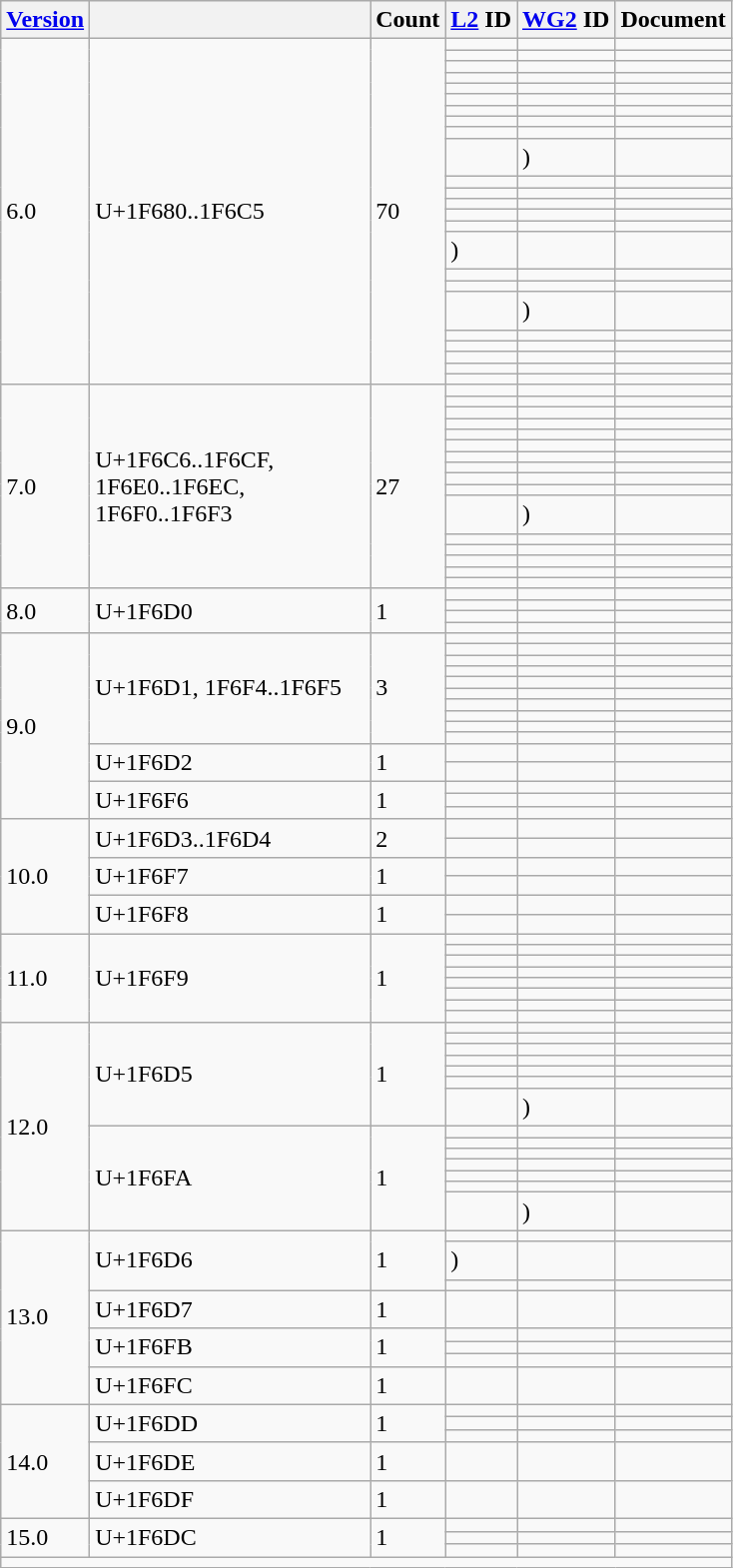<table class="wikitable collapsible collapsed sticky-header">
<tr>
<th><a href='#'>Version</a></th>
<th></th>
<th>Count</th>
<th><a href='#'>L2</a> ID</th>
<th><a href='#'>WG2</a> ID</th>
<th>Document</th>
</tr>
<tr>
<td rowspan="24">6.0</td>
<td rowspan="24" width="180">U+1F680..1F6C5</td>
<td rowspan="24">70</td>
<td></td>
<td></td>
<td></td>
</tr>
<tr>
<td></td>
<td></td>
<td></td>
</tr>
<tr>
<td></td>
<td></td>
<td></td>
</tr>
<tr>
<td></td>
<td></td>
<td></td>
</tr>
<tr>
<td></td>
<td></td>
<td></td>
</tr>
<tr>
<td></td>
<td></td>
<td></td>
</tr>
<tr>
<td></td>
<td></td>
<td></td>
</tr>
<tr>
<td></td>
<td></td>
<td></td>
</tr>
<tr>
<td></td>
<td></td>
<td></td>
</tr>
<tr>
<td></td>
<td> )</td>
<td></td>
</tr>
<tr>
<td></td>
<td></td>
<td></td>
</tr>
<tr>
<td></td>
<td></td>
<td></td>
</tr>
<tr>
<td></td>
<td></td>
<td></td>
</tr>
<tr>
<td></td>
<td></td>
<td></td>
</tr>
<tr>
<td></td>
<td></td>
<td></td>
</tr>
<tr>
<td> )</td>
<td></td>
<td></td>
</tr>
<tr>
<td></td>
<td></td>
<td></td>
</tr>
<tr>
<td></td>
<td></td>
<td></td>
</tr>
<tr>
<td></td>
<td> )</td>
<td></td>
</tr>
<tr>
<td></td>
<td></td>
<td></td>
</tr>
<tr>
<td></td>
<td></td>
<td></td>
</tr>
<tr>
<td></td>
<td></td>
<td></td>
</tr>
<tr>
<td></td>
<td></td>
<td></td>
</tr>
<tr>
<td></td>
<td></td>
<td></td>
</tr>
<tr>
<td rowspan="16">7.0</td>
<td rowspan="16">U+1F6C6..1F6CF, 1F6E0..1F6EC, 1F6F0..1F6F3</td>
<td rowspan="16">27</td>
<td></td>
<td></td>
<td></td>
</tr>
<tr>
<td></td>
<td></td>
<td></td>
</tr>
<tr>
<td></td>
<td></td>
<td></td>
</tr>
<tr>
<td></td>
<td></td>
<td></td>
</tr>
<tr>
<td></td>
<td></td>
<td></td>
</tr>
<tr>
<td></td>
<td></td>
<td></td>
</tr>
<tr>
<td></td>
<td></td>
<td></td>
</tr>
<tr>
<td></td>
<td></td>
<td></td>
</tr>
<tr>
<td></td>
<td></td>
<td></td>
</tr>
<tr>
<td></td>
<td></td>
<td></td>
</tr>
<tr>
<td></td>
<td> )</td>
<td></td>
</tr>
<tr>
<td></td>
<td></td>
<td></td>
</tr>
<tr>
<td></td>
<td></td>
<td></td>
</tr>
<tr>
<td></td>
<td></td>
<td></td>
</tr>
<tr>
<td></td>
<td></td>
<td></td>
</tr>
<tr>
<td></td>
<td></td>
<td></td>
</tr>
<tr>
<td rowspan="4">8.0</td>
<td rowspan="4">U+1F6D0</td>
<td rowspan="4">1</td>
<td></td>
<td></td>
<td></td>
</tr>
<tr>
<td></td>
<td></td>
<td></td>
</tr>
<tr>
<td></td>
<td></td>
<td></td>
</tr>
<tr>
<td></td>
<td></td>
<td></td>
</tr>
<tr>
<td rowspan="15">9.0</td>
<td rowspan="10">U+1F6D1, 1F6F4..1F6F5</td>
<td rowspan="10">3</td>
<td></td>
<td></td>
<td></td>
</tr>
<tr>
<td></td>
<td></td>
<td></td>
</tr>
<tr>
<td></td>
<td></td>
<td></td>
</tr>
<tr>
<td></td>
<td></td>
<td></td>
</tr>
<tr>
<td></td>
<td></td>
<td></td>
</tr>
<tr>
<td></td>
<td></td>
<td></td>
</tr>
<tr>
<td></td>
<td></td>
<td></td>
</tr>
<tr>
<td></td>
<td></td>
<td></td>
</tr>
<tr>
<td></td>
<td></td>
<td></td>
</tr>
<tr>
<td></td>
<td></td>
<td></td>
</tr>
<tr>
<td rowspan="2">U+1F6D2</td>
<td rowspan="2">1</td>
<td></td>
<td></td>
<td></td>
</tr>
<tr>
<td></td>
<td></td>
<td></td>
</tr>
<tr>
<td rowspan="3">U+1F6F6</td>
<td rowspan="3">1</td>
<td></td>
<td></td>
<td></td>
</tr>
<tr>
<td></td>
<td></td>
<td></td>
</tr>
<tr>
<td></td>
<td></td>
<td></td>
</tr>
<tr>
<td rowspan="6">10.0</td>
<td rowspan="2">U+1F6D3..1F6D4</td>
<td rowspan="2">2</td>
<td></td>
<td></td>
<td></td>
</tr>
<tr>
<td></td>
<td></td>
<td></td>
</tr>
<tr>
<td rowspan="2">U+1F6F7</td>
<td rowspan="2">1</td>
<td></td>
<td></td>
<td></td>
</tr>
<tr>
<td></td>
<td></td>
<td></td>
</tr>
<tr>
<td rowspan="2">U+1F6F8</td>
<td rowspan="2">1</td>
<td></td>
<td></td>
<td></td>
</tr>
<tr>
<td></td>
<td></td>
<td></td>
</tr>
<tr>
<td rowspan="8">11.0</td>
<td rowspan="8">U+1F6F9</td>
<td rowspan="8">1</td>
<td></td>
<td></td>
<td></td>
</tr>
<tr>
<td></td>
<td></td>
<td></td>
</tr>
<tr>
<td></td>
<td></td>
<td></td>
</tr>
<tr>
<td></td>
<td></td>
<td></td>
</tr>
<tr>
<td></td>
<td></td>
<td></td>
</tr>
<tr>
<td></td>
<td></td>
<td></td>
</tr>
<tr>
<td></td>
<td></td>
<td></td>
</tr>
<tr>
<td></td>
<td></td>
<td></td>
</tr>
<tr>
<td rowspan="14">12.0</td>
<td rowspan="7">U+1F6D5</td>
<td rowspan="7">1</td>
<td></td>
<td></td>
<td></td>
</tr>
<tr>
<td></td>
<td></td>
<td></td>
</tr>
<tr>
<td></td>
<td></td>
<td></td>
</tr>
<tr>
<td></td>
<td></td>
<td></td>
</tr>
<tr>
<td></td>
<td></td>
<td></td>
</tr>
<tr>
<td></td>
<td></td>
<td></td>
</tr>
<tr>
<td></td>
<td> )</td>
<td></td>
</tr>
<tr>
<td rowspan="7">U+1F6FA</td>
<td rowspan="7">1</td>
<td></td>
<td></td>
<td></td>
</tr>
<tr>
<td></td>
<td></td>
<td></td>
</tr>
<tr>
<td></td>
<td></td>
<td></td>
</tr>
<tr>
<td></td>
<td></td>
<td></td>
</tr>
<tr>
<td></td>
<td></td>
<td></td>
</tr>
<tr>
<td></td>
<td></td>
<td></td>
</tr>
<tr>
<td></td>
<td> )</td>
<td></td>
</tr>
<tr>
<td rowspan="8">13.0</td>
<td rowspan="3">U+1F6D6</td>
<td rowspan="3">1</td>
<td></td>
<td></td>
<td></td>
</tr>
<tr>
<td> )</td>
<td></td>
<td></td>
</tr>
<tr>
<td></td>
<td></td>
<td></td>
</tr>
<tr>
<td>U+1F6D7</td>
<td>1</td>
<td></td>
<td></td>
<td></td>
</tr>
<tr>
<td rowspan="3">U+1F6FB</td>
<td rowspan="3">1</td>
<td></td>
<td></td>
<td></td>
</tr>
<tr>
<td></td>
<td></td>
<td></td>
</tr>
<tr>
<td></td>
<td></td>
<td></td>
</tr>
<tr>
<td>U+1F6FC</td>
<td>1</td>
<td></td>
<td></td>
<td></td>
</tr>
<tr>
<td rowspan="5">14.0</td>
<td rowspan="3">U+1F6DD</td>
<td rowspan="3">1</td>
<td></td>
<td></td>
<td></td>
</tr>
<tr>
<td></td>
<td></td>
<td></td>
</tr>
<tr>
<td></td>
<td></td>
<td></td>
</tr>
<tr>
<td>U+1F6DE</td>
<td>1</td>
<td></td>
<td></td>
<td></td>
</tr>
<tr>
<td>U+1F6DF</td>
<td>1</td>
<td></td>
<td></td>
<td></td>
</tr>
<tr>
<td rowspan="3">15.0</td>
<td rowspan="3">U+1F6DC</td>
<td rowspan="3">1</td>
<td></td>
<td></td>
<td></td>
</tr>
<tr>
<td></td>
<td></td>
<td></td>
</tr>
<tr>
<td></td>
<td></td>
<td></td>
</tr>
<tr class="sortbottom">
<td colspan="6"></td>
</tr>
</table>
